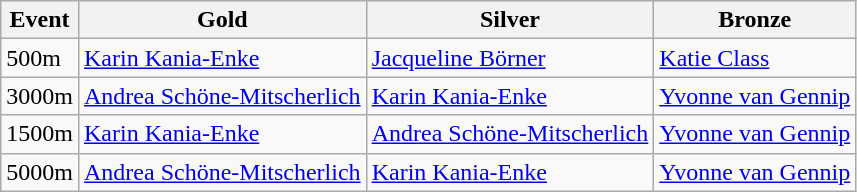<table class="wikitable">
<tr>
<th>Event</th>
<th>Gold<br></th>
<th>Silver<br></th>
<th>Bronze<br></th>
</tr>
<tr>
<td>500m</td>
<td><a href='#'>Karin Kania-Enke</a></td>
<td><a href='#'>Jacqueline Börner</a></td>
<td><a href='#'>Katie Class</a></td>
</tr>
<tr>
<td>3000m</td>
<td><a href='#'>Andrea Schöne-Mitscherlich</a></td>
<td><a href='#'>Karin Kania-Enke</a></td>
<td><a href='#'>Yvonne van Gennip</a></td>
</tr>
<tr>
<td>1500m</td>
<td><a href='#'>Karin Kania-Enke</a></td>
<td><a href='#'>Andrea Schöne-Mitscherlich</a></td>
<td><a href='#'>Yvonne van Gennip</a></td>
</tr>
<tr>
<td>5000m</td>
<td><a href='#'>Andrea Schöne-Mitscherlich</a></td>
<td><a href='#'>Karin Kania-Enke</a></td>
<td><a href='#'>Yvonne van Gennip</a></td>
</tr>
</table>
